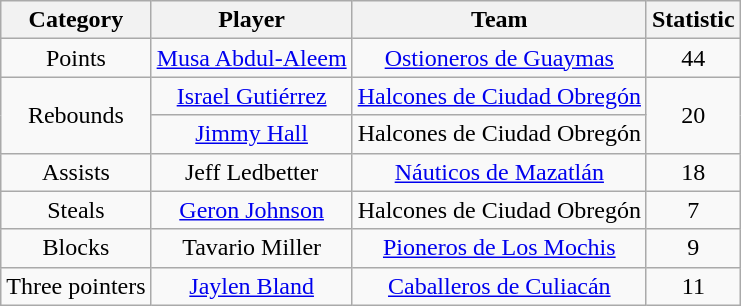<table class="wikitable" style="text-align:center;">
<tr>
<th>Category</th>
<th>Player</th>
<th>Team</th>
<th>Statistic</th>
</tr>
<tr>
<td>Points</td>
<td><a href='#'>Musa Abdul-Aleem</a></td>
<td><a href='#'>Ostioneros de Guaymas</a></td>
<td>44</td>
</tr>
<tr>
<td rowspan=2>Rebounds</td>
<td><a href='#'>Israel Gutiérrez</a></td>
<td><a href='#'>Halcones de Ciudad Obregón</a></td>
<td rowspan="2">20</td>
</tr>
<tr>
<td><a href='#'>Jimmy Hall</a></td>
<td>Halcones de Ciudad Obregón</td>
</tr>
<tr>
<td>Assists</td>
<td>Jeff Ledbetter</td>
<td><a href='#'>Náuticos de Mazatlán</a></td>
<td>18</td>
</tr>
<tr>
<td>Steals</td>
<td><a href='#'>Geron Johnson</a></td>
<td>Halcones de Ciudad Obregón</td>
<td>7</td>
</tr>
<tr>
<td>Blocks</td>
<td>Tavario Miller</td>
<td><a href='#'>Pioneros de Los Mochis</a></td>
<td>9</td>
</tr>
<tr>
<td>Three pointers</td>
<td><a href='#'>Jaylen Bland</a></td>
<td><a href='#'>Caballeros de Culiacán</a></td>
<td>11</td>
</tr>
</table>
